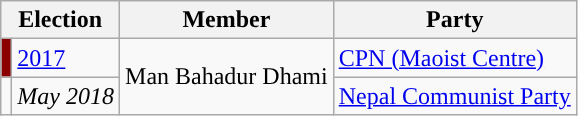<table class="wikitable">
<tr>
<th colspan="2">Election</th>
<th>Member</th>
<th>Party</th>
</tr>
<tr>
<td style="background-color:darkred"></td>
<td><a href='#'>2017</a></td>
<td rowspan="2">Man Bahadur Dhami</td>
<td><a href='#'>CPN (Maoist Centre)</a></td>
</tr>
<tr>
<td style="background-color:"></td>
<td><em>May 2018</em></td>
<td><a href='#'>Nepal Communist Party</a></td>
</tr>
</table>
